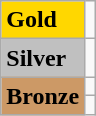<table class="wikitable">
<tr>
<td bgcolor="gold"><strong>Gold</strong></td>
<td></td>
</tr>
<tr>
<td bgcolor="silver"><strong>Silver</strong></td>
<td></td>
</tr>
<tr>
<td rowspan="2" bgcolor="#cc9966"><strong>Bronze</strong></td>
<td></td>
</tr>
<tr>
<td></td>
</tr>
</table>
